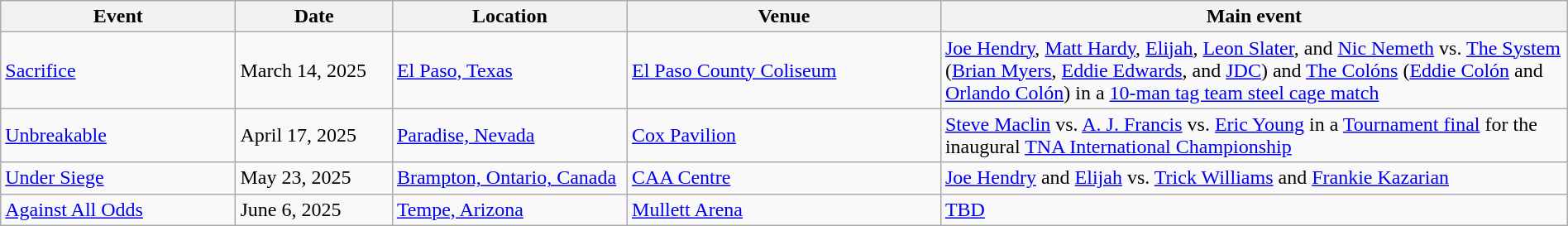<table class="wikitable sortable" width="100%" style="align: center">
<tr>
<th width="15%">Event</th>
<th width="10%">Date</th>
<th width="15%">Location</th>
<th width="20%">Venue</th>
<th width="40%">Main event</th>
</tr>
<tr>
<td><a href='#'>Sacrifice</a></td>
<td>March 14, 2025</td>
<td><a href='#'>El Paso, Texas</a></td>
<td><a href='#'>El Paso County Coliseum</a></td>
<td><a href='#'>Joe Hendry</a>, <a href='#'>Matt Hardy</a>, <a href='#'>Elijah</a>, <a href='#'>Leon Slater</a>, and <a href='#'>Nic Nemeth</a> vs. <a href='#'>The System</a> (<a href='#'>Brian Myers</a>, <a href='#'>Eddie Edwards</a>, and <a href='#'>JDC</a>) and <a href='#'>The Colóns</a> (<a href='#'>Eddie Colón</a> and <a href='#'>Orlando Colón</a>) in a <a href='#'>10-man tag team steel cage match</a></td>
</tr>
<tr>
<td><a href='#'>Unbreakable</a></td>
<td>April 17, 2025</td>
<td><a href='#'>Paradise, Nevada</a></td>
<td><a href='#'>Cox Pavilion</a></td>
<td><a href='#'>Steve Maclin</a> vs. <a href='#'>A. J. Francis</a> vs. <a href='#'>Eric Young</a> in a <a href='#'>Tournament final</a> for the inaugural <a href='#'>TNA International Championship</a></td>
</tr>
<tr>
<td><a href='#'>Under Siege</a></td>
<td>May 23, 2025</td>
<td><a href='#'>Brampton, Ontario, Canada</a></td>
<td><a href='#'>CAA Centre</a></td>
<td><a href='#'>Joe Hendry</a> and <a href='#'>Elijah</a> vs. <a href='#'>Trick Williams</a> and <a href='#'>Frankie Kazarian</a></td>
</tr>
<tr>
<td><a href='#'>Against All Odds</a></td>
<td>June 6, 2025</td>
<td><a href='#'>Tempe, Arizona</a></td>
<td><a href='#'>Mullett Arena</a></td>
<td><a href='#'>TBD</a></td>
</tr>
</table>
